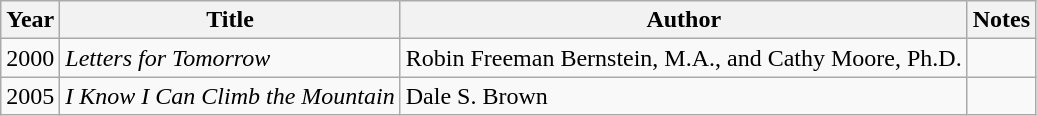<table class="wikitable sortable">
<tr>
<th>Year</th>
<th>Title</th>
<th>Author</th>
<th class="unsortable">Notes</th>
</tr>
<tr>
<td>2000</td>
<td><em>Letters for Tomorrow</em></td>
<td>Robin Freeman Bernstein, M.A., and Cathy Moore, Ph.D.</td>
<td></td>
</tr>
<tr>
<td>2005</td>
<td><em>I Know I Can Climb the Mountain</em></td>
<td>Dale S. Brown</td>
<td></td>
</tr>
</table>
